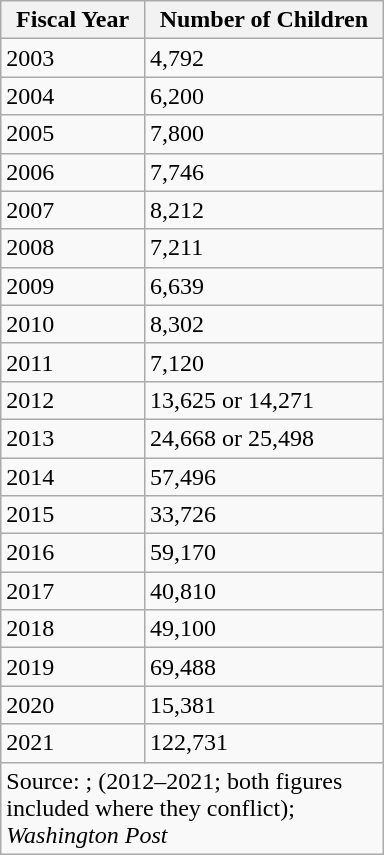<table class="wikitable floatright" style="width: 16em">
<tr>
<th>Fiscal Year</th>
<th>Number of Children</th>
</tr>
<tr>
<td>2003</td>
<td>4,792</td>
</tr>
<tr>
<td>2004</td>
<td>6,200</td>
</tr>
<tr>
<td>2005</td>
<td>7,800</td>
</tr>
<tr>
<td>2006</td>
<td>7,746</td>
</tr>
<tr>
<td>2007</td>
<td>8,212</td>
</tr>
<tr>
<td>2008</td>
<td>7,211</td>
</tr>
<tr>
<td>2009</td>
<td>6,639</td>
</tr>
<tr>
<td>2010</td>
<td>8,302</td>
</tr>
<tr>
<td>2011</td>
<td>7,120</td>
</tr>
<tr>
<td>2012</td>
<td>13,625 or 14,271</td>
</tr>
<tr>
<td>2013</td>
<td>24,668 or 25,498</td>
</tr>
<tr>
<td>2014</td>
<td>57,496</td>
</tr>
<tr>
<td>2015</td>
<td>33,726</td>
</tr>
<tr>
<td>2016</td>
<td>59,170</td>
</tr>
<tr>
<td>2017</td>
<td>40,810</td>
</tr>
<tr>
<td>2018</td>
<td>49,100</td>
</tr>
<tr>
<td>2019</td>
<td>69,488</td>
</tr>
<tr>
<td>2020</td>
<td>15,381</td>
</tr>
<tr>
<td>2021</td>
<td>122,731</td>
</tr>
<tr>
<td colspan="2">Source: ;  (2012–2021; both figures included where they conflict); <em>Washington Post</em></td>
</tr>
</table>
